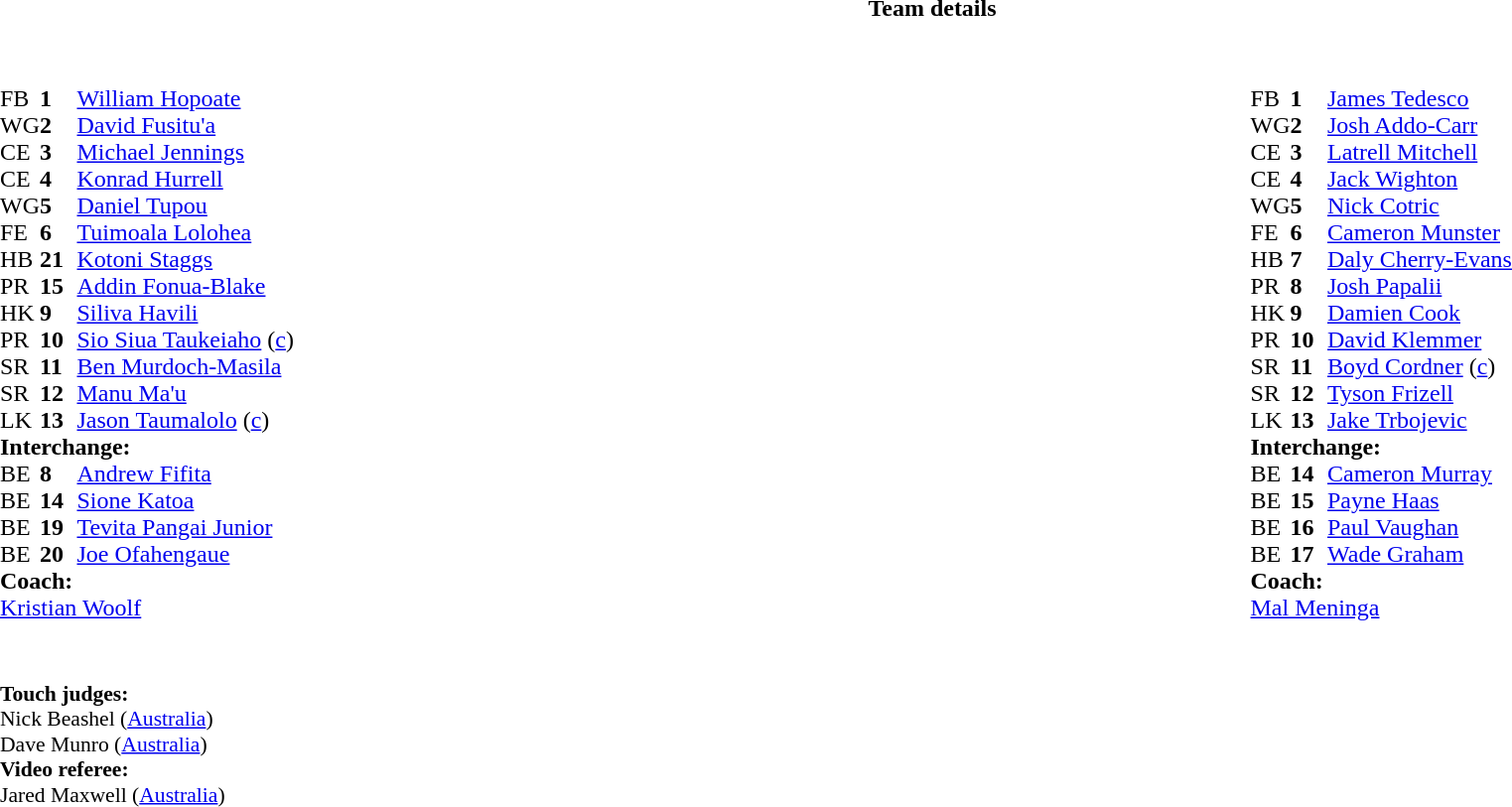<table border="0" width="100%" class="collapsible collapsed">
<tr>
<th>Team details</th>
</tr>
<tr>
<td><br><table width="100%">
<tr>
<td valign="top" width="50%"><br><table style="font-size: 100%" cellspacing="0" cellpadding="0">
<tr>
<th width="25"></th>
<th width="25"></th>
<th></th>
<th width="25"></th>
</tr>
<tr>
<td>FB</td>
<td><strong>1</strong></td>
<td><a href='#'>William Hopoate</a></td>
</tr>
<tr>
<td>WG</td>
<td><strong>2</strong></td>
<td><a href='#'>David Fusitu'a</a></td>
</tr>
<tr>
<td>CE</td>
<td><strong>3</strong></td>
<td><a href='#'>Michael Jennings</a></td>
</tr>
<tr>
<td>CE</td>
<td><strong>4</strong></td>
<td><a href='#'>Konrad Hurrell</a></td>
</tr>
<tr>
<td>WG</td>
<td><strong>5</strong></td>
<td><a href='#'>Daniel Tupou</a></td>
</tr>
<tr>
<td>FE</td>
<td><strong>6</strong></td>
<td><a href='#'>Tuimoala Lolohea</a></td>
</tr>
<tr>
<td>HB</td>
<td><strong>21</strong></td>
<td><a href='#'>Kotoni Staggs</a></td>
</tr>
<tr>
<td>PR</td>
<td><strong>15</strong></td>
<td><a href='#'>Addin Fonua-Blake</a></td>
</tr>
<tr>
<td>HK</td>
<td><strong>9</strong></td>
<td><a href='#'>Siliva Havili</a></td>
</tr>
<tr>
<td>PR</td>
<td><strong>10</strong></td>
<td><a href='#'>Sio Siua Taukeiaho</a> (<a href='#'>c</a>)</td>
</tr>
<tr>
<td>SR</td>
<td><strong>11</strong></td>
<td><a href='#'>Ben Murdoch-Masila</a></td>
</tr>
<tr>
<td>SR</td>
<td><strong>12</strong></td>
<td><a href='#'>Manu Ma'u</a></td>
</tr>
<tr>
<td>LK</td>
<td><strong>13</strong></td>
<td><a href='#'>Jason Taumalolo</a> (<a href='#'>c</a>)</td>
</tr>
<tr>
<td colspan=3><strong>Interchange:</strong></td>
</tr>
<tr>
<td>BE</td>
<td><strong>8</strong></td>
<td><a href='#'>Andrew Fifita</a></td>
</tr>
<tr>
<td>BE</td>
<td><strong>14</strong></td>
<td><a href='#'>Sione Katoa</a></td>
</tr>
<tr>
<td>BE</td>
<td><strong>19</strong></td>
<td><a href='#'>Tevita Pangai Junior</a></td>
</tr>
<tr>
<td>BE</td>
<td><strong>20</strong></td>
<td><a href='#'>Joe Ofahengaue</a></td>
</tr>
<tr>
<td colspan=3><strong>Coach:</strong></td>
</tr>
<tr>
<td colspan="4"> <a href='#'>Kristian Woolf</a></td>
</tr>
</table>
</td>
<td valign="top" width="50%"><br><table style="font-size: 100%" cellspacing="0" cellpadding="0" align="center">
<tr>
<th width="25"></th>
<th width="25"></th>
<th></th>
<th width="25"></th>
</tr>
<tr>
<td>FB</td>
<td><strong>1</strong></td>
<td><a href='#'>James Tedesco</a></td>
</tr>
<tr>
<td>WG</td>
<td><strong>2</strong></td>
<td><a href='#'>Josh Addo-Carr</a></td>
</tr>
<tr>
<td>CE</td>
<td><strong>3</strong></td>
<td><a href='#'>Latrell Mitchell</a></td>
</tr>
<tr>
<td>CE</td>
<td><strong>4</strong></td>
<td><a href='#'>Jack Wighton</a></td>
</tr>
<tr>
<td>WG</td>
<td><strong>5</strong></td>
<td><a href='#'>Nick Cotric</a></td>
</tr>
<tr>
<td>FE</td>
<td><strong>6</strong></td>
<td><a href='#'>Cameron Munster</a></td>
</tr>
<tr>
<td>HB</td>
<td><strong>7</strong></td>
<td><a href='#'>Daly Cherry-Evans</a></td>
</tr>
<tr>
<td>PR</td>
<td><strong>8</strong></td>
<td><a href='#'>Josh Papalii</a></td>
</tr>
<tr>
<td>HK</td>
<td><strong>9</strong></td>
<td><a href='#'>Damien Cook</a></td>
</tr>
<tr>
<td>PR</td>
<td><strong>10</strong></td>
<td><a href='#'>David Klemmer</a></td>
</tr>
<tr>
<td>SR</td>
<td><strong>11</strong></td>
<td><a href='#'>Boyd Cordner</a> (<a href='#'>c</a>)</td>
</tr>
<tr>
<td>SR</td>
<td><strong>12</strong></td>
<td><a href='#'>Tyson Frizell</a></td>
</tr>
<tr>
<td>LK</td>
<td><strong>13</strong></td>
<td><a href='#'>Jake Trbojevic</a></td>
</tr>
<tr>
<td colspan=3><strong>Interchange:</strong></td>
</tr>
<tr>
<td>BE</td>
<td><strong>14</strong></td>
<td><a href='#'>Cameron Murray</a></td>
</tr>
<tr>
<td>BE</td>
<td><strong>15</strong></td>
<td><a href='#'>Payne Haas</a></td>
</tr>
<tr>
<td>BE</td>
<td><strong>16</strong></td>
<td><a href='#'>Paul Vaughan</a></td>
</tr>
<tr>
<td>BE</td>
<td><strong>17</strong></td>
<td><a href='#'>Wade Graham</a></td>
</tr>
<tr>
<td colspan=3><strong>Coach:</strong></td>
</tr>
<tr>
<td colspan="4"> <a href='#'>Mal Meninga</a></td>
</tr>
</table>
</td>
</tr>
</table>
<table style="width:100%; font-size:90%;">
<tr>
<td><br><br><strong>Touch judges:</strong>
<br>Nick Beashel (<a href='#'>Australia</a>)
<br>Dave Munro (<a href='#'>Australia</a>)
<br><strong>Video referee:</strong>
<br>Jared Maxwell (<a href='#'>Australia</a>)</td>
</tr>
</table>
</td>
</tr>
</table>
